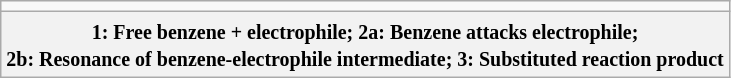<table class="wikitable">
<tr>
<td></td>
</tr>
<tr align="center">
<th><small><strong>1:</strong> Free benzene + electrophile; <strong>2a:</strong> Benzene attacks electrophile;</small><br><small><strong>2b:</strong> Resonance of benzene-electrophile intermediate; <strong>3:</strong> Substituted reaction product</small></th>
</tr>
</table>
